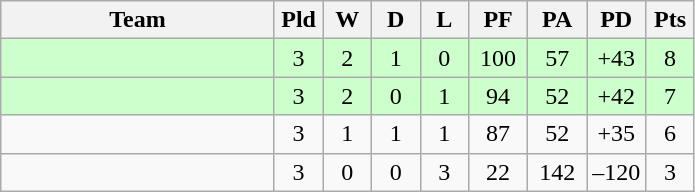<table class="wikitable" style="text-align:center;">
<tr>
<th width=175>Team</th>
<th style="width:25px;" abbr="Played">Pld</th>
<th style="width:25px;" abbr="Won">W</th>
<th style="width:25px;" abbr="Drawn">D</th>
<th style="width:25px;" abbr="Lost">L</th>
<th style="width:32px;" abbr="Points for">PF</th>
<th style="width:32px;" abbr="Points against">PA</th>
<th style="width:32px;" abbr="Points difference">PD</th>
<th style="width:25px;" abbr="Points">Pts</th>
</tr>
<tr style="background:#cfc;">
<td align=left></td>
<td>3</td>
<td>2</td>
<td>1</td>
<td>0</td>
<td>100</td>
<td>57</td>
<td>+43</td>
<td>8</td>
</tr>
<tr style="background:#cfc;">
<td align=left></td>
<td>3</td>
<td>2</td>
<td>0</td>
<td>1</td>
<td>94</td>
<td>52</td>
<td>+42</td>
<td>7</td>
</tr>
<tr>
<td align=left></td>
<td>3</td>
<td>1</td>
<td>1</td>
<td>1</td>
<td>87</td>
<td>52</td>
<td>+35</td>
<td>6</td>
</tr>
<tr>
<td align=left></td>
<td>3</td>
<td>0</td>
<td>0</td>
<td>3</td>
<td>22</td>
<td>142</td>
<td>–120</td>
<td>3</td>
</tr>
</table>
